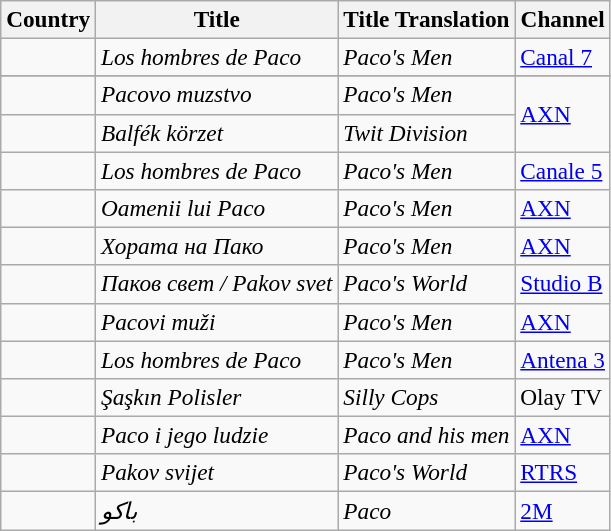<table class="sortable wikitable" style="font-size:97%;">
<tr>
<th><strong>Country</strong></th>
<th><strong>Title</strong></th>
<th><strong>Title Translation</strong></th>
<th><strong>Channel</strong></th>
</tr>
<tr>
<td></td>
<td><em>Los hombres de Paco</em></td>
<td><em>Paco's Men</em></td>
<td><a href='#'>Canal 7</a></td>
</tr>
<tr>
</tr>
<tr>
<td></td>
<td><em>Pacovo muzstvo</em></td>
<td><em>Paco's Men</em></td>
<td rowspan="2"><a href='#'>AXN</a></td>
</tr>
<tr>
<td></td>
<td><em>Balfék körzet</em></td>
<td><em>Twit Division</em></td>
</tr>
<tr>
<td></td>
<td><em>Los hombres de Paco</em></td>
<td><em>Paco's Men</em></td>
<td><a href='#'>Canale 5</a></td>
</tr>
<tr>
<td></td>
<td><em>Oamenii lui Paco</em></td>
<td><em>Paco's Men</em></td>
<td><a href='#'>AXN</a></td>
</tr>
<tr>
<td></td>
<td><em>Хората на Пако</em></td>
<td><em>Paco's Men</em></td>
<td><a href='#'>AXN</a></td>
</tr>
<tr>
<td></td>
<td><em>Паков свет / Pakov svet</em></td>
<td><em>Paco's World</em></td>
<td><a href='#'>Studio B</a></td>
</tr>
<tr>
<td></td>
<td><em>Pacovi muži</em></td>
<td><em>Paco's Men</em></td>
<td><a href='#'>AXN</a></td>
</tr>
<tr>
<td></td>
<td><em>Los hombres de Paco</em></td>
<td><em>Paco's Men</em></td>
<td><a href='#'>Antena 3</a></td>
</tr>
<tr>
<td></td>
<td><em>Şaşkın Polisler</em></td>
<td><em>Silly Cops</em></td>
<td>Olay TV</td>
</tr>
<tr>
<td></td>
<td><em>Paco i jego ludzie</em></td>
<td><em>Paco and his men</em></td>
<td><a href='#'>AXN</a></td>
</tr>
<tr>
<td></td>
<td><em>Pakov svijet</em></td>
<td><em>Paco's World</em></td>
<td><a href='#'>RTRS</a></td>
</tr>
<tr>
<td></td>
<td><em>باكو</em></td>
<td><em>Paco</em></td>
<td><a href='#'>2M</a></td>
</tr>
</table>
